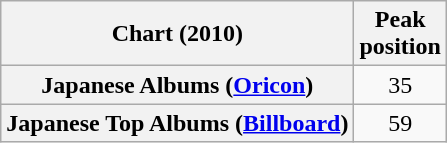<table class="wikitable plainrowheaders" style="text-align:center">
<tr>
<th scope="col">Chart (2010)</th>
<th scope="col">Peak<br> position</th>
</tr>
<tr>
<th scope="row">Japanese Albums (<a href='#'>Oricon</a>)</th>
<td>35</td>
</tr>
<tr>
<th scope="row">Japanese Top Albums (<a href='#'>Billboard</a>)</th>
<td>59</td>
</tr>
</table>
